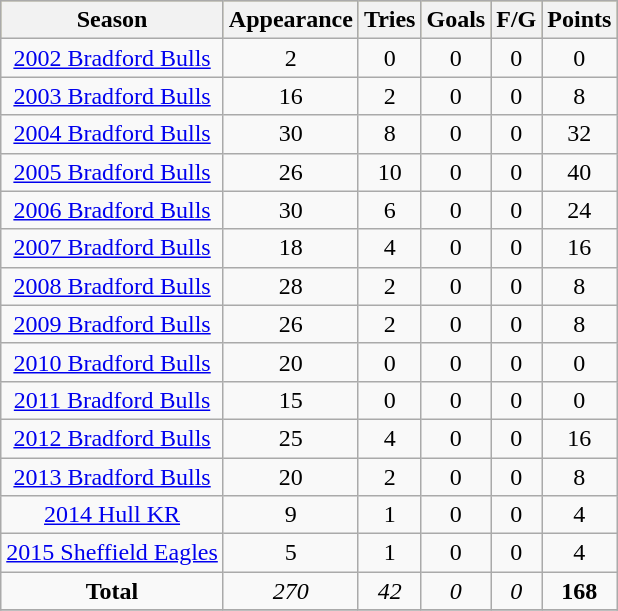<table class="wikitable" style="text-align:center;">
<tr bgcolor=#bdb76b>
<th>Season</th>
<th>Appearance</th>
<th>Tries</th>
<th>Goals</th>
<th>F/G</th>
<th>Points</th>
</tr>
<tr>
<td><a href='#'>2002 Bradford Bulls</a></td>
<td>2</td>
<td>0</td>
<td>0</td>
<td>0</td>
<td>0</td>
</tr>
<tr>
<td><a href='#'>2003 Bradford Bulls</a></td>
<td>16</td>
<td>2</td>
<td>0</td>
<td>0</td>
<td>8</td>
</tr>
<tr>
<td><a href='#'>2004 Bradford Bulls</a></td>
<td>30</td>
<td>8</td>
<td>0</td>
<td>0</td>
<td>32</td>
</tr>
<tr>
<td><a href='#'>2005 Bradford Bulls</a></td>
<td>26</td>
<td>10</td>
<td>0</td>
<td>0</td>
<td>40</td>
</tr>
<tr>
<td><a href='#'>2006 Bradford Bulls</a></td>
<td>30</td>
<td>6</td>
<td>0</td>
<td>0</td>
<td>24</td>
</tr>
<tr>
<td><a href='#'>2007 Bradford Bulls</a></td>
<td>18</td>
<td>4</td>
<td>0</td>
<td>0</td>
<td>16</td>
</tr>
<tr>
<td><a href='#'>2008 Bradford Bulls</a></td>
<td>28</td>
<td>2</td>
<td>0</td>
<td>0</td>
<td>8</td>
</tr>
<tr>
<td><a href='#'>2009 Bradford Bulls</a></td>
<td>26</td>
<td>2</td>
<td>0</td>
<td>0</td>
<td>8</td>
</tr>
<tr>
<td><a href='#'>2010 Bradford Bulls</a></td>
<td>20</td>
<td>0</td>
<td>0</td>
<td>0</td>
<td>0</td>
</tr>
<tr>
<td><a href='#'>2011 Bradford Bulls</a></td>
<td>15</td>
<td>0</td>
<td>0</td>
<td>0</td>
<td>0</td>
</tr>
<tr>
<td><a href='#'>2012 Bradford Bulls</a></td>
<td>25</td>
<td>4</td>
<td>0</td>
<td>0</td>
<td>16</td>
</tr>
<tr>
<td><a href='#'>2013 Bradford Bulls</a></td>
<td>20</td>
<td>2</td>
<td>0</td>
<td>0</td>
<td>8</td>
</tr>
<tr>
<td><a href='#'>2014 Hull KR</a></td>
<td>9</td>
<td>1</td>
<td>0</td>
<td>0</td>
<td>4</td>
</tr>
<tr>
<td><a href='#'>2015 Sheffield Eagles</a></td>
<td>5</td>
<td>1</td>
<td>0</td>
<td>0</td>
<td>4</td>
</tr>
<tr>
<td><strong>Total</strong></td>
<td><em>270</em></td>
<td><em>42</em></td>
<td><em>0</em></td>
<td><em>0</em></td>
<td><strong>168</strong></td>
</tr>
<tr>
</tr>
</table>
